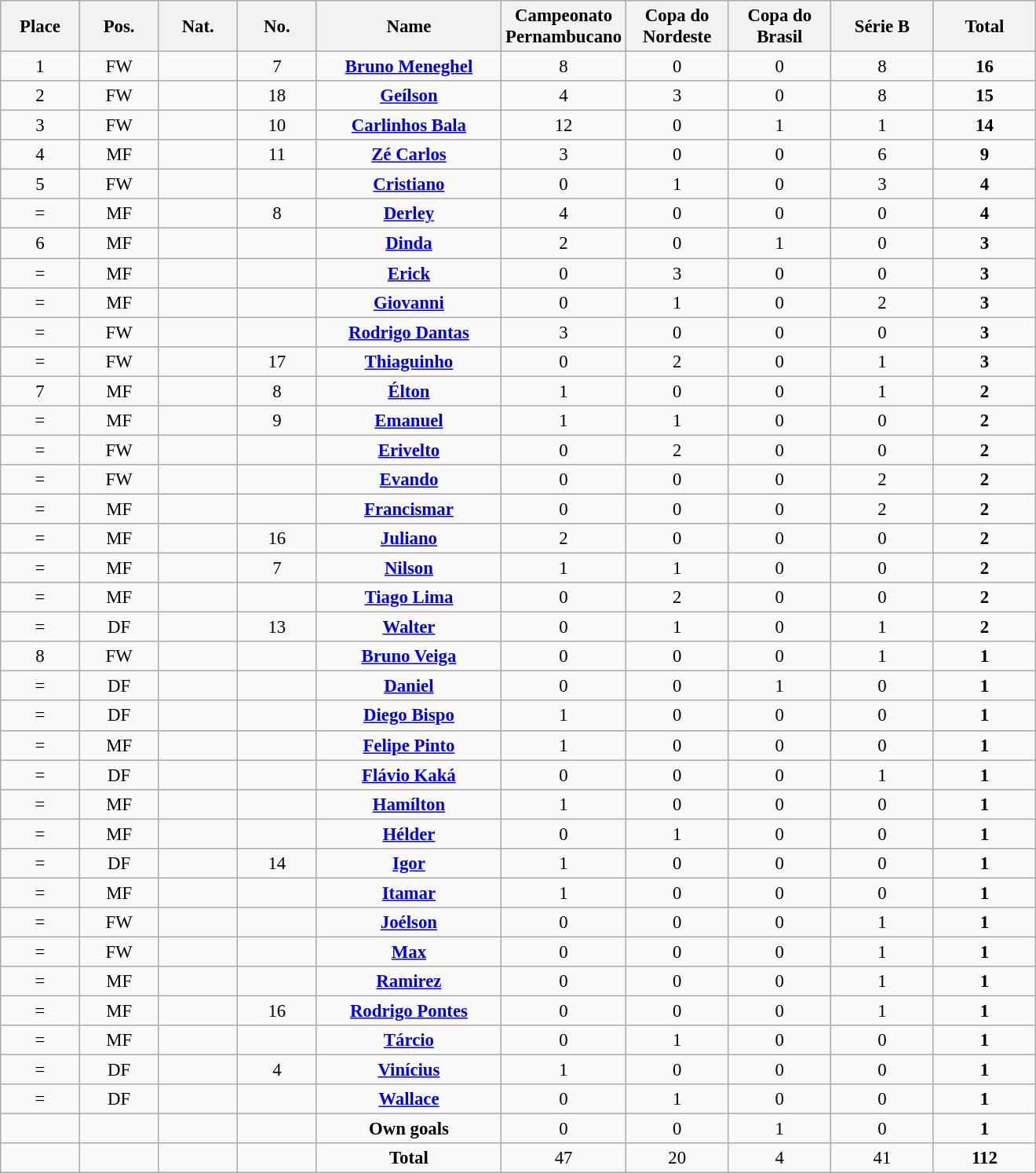<table class="wikitable" style="font-size: 95%; text-align: center;">
<tr>
<th width=60>Place</th>
<th width=60>Pos.</th>
<th width=60>Nat.</th>
<th width=60>No.</th>
<th width=150>Name</th>
<th width=80>Campeonato Pernambucano</th>
<th width=80>Copa do Nordeste</th>
<th width=80>Copa do Brasil</th>
<th width=80>Série B</th>
<th width=80>Total</th>
</tr>
<tr>
<td>1</td>
<td>FW</td>
<td></td>
<td>7</td>
<td><strong><a href='#'>Bruno Meneghel</a></strong></td>
<td>8</td>
<td>0</td>
<td>0</td>
<td>8</td>
<td><strong>16</strong></td>
</tr>
<tr>
<td>2</td>
<td>FW</td>
<td></td>
<td>18</td>
<td><strong><a href='#'>Geílson</a></strong></td>
<td>4</td>
<td>3</td>
<td>0</td>
<td>8</td>
<td><strong>15</strong></td>
</tr>
<tr>
<td>3</td>
<td>FW</td>
<td></td>
<td>10</td>
<td><strong><a href='#'>Carlinhos Bala</a></strong></td>
<td>12</td>
<td>0</td>
<td>1</td>
<td>1</td>
<td><strong>14</strong></td>
</tr>
<tr>
<td>4</td>
<td>MF</td>
<td></td>
<td>11</td>
<td><strong><a href='#'>Zé Carlos</a></strong></td>
<td>3</td>
<td>0</td>
<td>0</td>
<td>6</td>
<td><strong>9</strong></td>
</tr>
<tr>
<td>5</td>
<td>FW</td>
<td></td>
<td></td>
<td><strong><a href='#'>Cristiano</a></strong></td>
<td>0</td>
<td>1</td>
<td>0</td>
<td>3</td>
<td><strong>4</strong></td>
</tr>
<tr>
<td>=</td>
<td>MF</td>
<td></td>
<td>8</td>
<td><strong><a href='#'>Derley</a></strong></td>
<td>4</td>
<td>0</td>
<td>0</td>
<td>0</td>
<td><strong>4</strong></td>
</tr>
<tr>
<td>6</td>
<td>MF</td>
<td></td>
<td></td>
<td><strong><a href='#'>Dinda</a></strong></td>
<td>2</td>
<td>0</td>
<td>1</td>
<td>0</td>
<td><strong>3</strong></td>
</tr>
<tr>
<td>=</td>
<td>MF</td>
<td></td>
<td></td>
<td><strong><a href='#'>Erick</a></strong></td>
<td>0</td>
<td>3</td>
<td>0</td>
<td>0</td>
<td><strong>3</strong></td>
</tr>
<tr>
<td>=</td>
<td>MF</td>
<td></td>
<td></td>
<td><strong><a href='#'>Giovanni</a></strong></td>
<td>0</td>
<td>1</td>
<td>0</td>
<td>2</td>
<td><strong>3</strong></td>
</tr>
<tr>
<td>=</td>
<td>FW</td>
<td></td>
<td></td>
<td><strong><a href='#'>Rodrigo Dantas</a></strong></td>
<td>3</td>
<td>0</td>
<td>0</td>
<td>0</td>
<td><strong>3</strong></td>
</tr>
<tr>
<td>=</td>
<td>FW</td>
<td></td>
<td>17</td>
<td><strong><a href='#'>Thiaguinho</a></strong></td>
<td>0</td>
<td>2</td>
<td>0</td>
<td>1</td>
<td><strong>3</strong></td>
</tr>
<tr>
<td>7</td>
<td>MF</td>
<td></td>
<td>8</td>
<td><strong><a href='#'>Élton</a></strong></td>
<td>1</td>
<td>0</td>
<td>0</td>
<td>1</td>
<td><strong>2</strong></td>
</tr>
<tr>
<td>=</td>
<td>MF</td>
<td></td>
<td>9</td>
<td><strong><a href='#'>Emanuel</a></strong></td>
<td>1</td>
<td>1</td>
<td>0</td>
<td>0</td>
<td><strong>2</strong></td>
</tr>
<tr>
<td>=</td>
<td>FW</td>
<td></td>
<td></td>
<td><strong><a href='#'>Erivelto</a></strong></td>
<td>0</td>
<td>2</td>
<td>0</td>
<td>0</td>
<td><strong>2</strong></td>
</tr>
<tr>
<td>=</td>
<td>FW</td>
<td></td>
<td></td>
<td><strong><a href='#'>Evando</a></strong></td>
<td>0</td>
<td>0</td>
<td>0</td>
<td>2</td>
<td><strong>2</strong></td>
</tr>
<tr>
<td>=</td>
<td>MF</td>
<td></td>
<td></td>
<td><strong><a href='#'>Francismar</a></strong></td>
<td>0</td>
<td>0</td>
<td>0</td>
<td>2</td>
<td><strong>2</strong></td>
</tr>
<tr>
<td>=</td>
<td>MF</td>
<td></td>
<td>16</td>
<td><strong><a href='#'>Juliano</a></strong></td>
<td>2</td>
<td>0</td>
<td>0</td>
<td>0</td>
<td><strong>2</strong></td>
</tr>
<tr>
<td>=</td>
<td>MF</td>
<td></td>
<td>7</td>
<td><strong><a href='#'>Nilson</a></strong></td>
<td>1</td>
<td>1</td>
<td>0</td>
<td>0</td>
<td><strong>2</strong></td>
</tr>
<tr>
<td>=</td>
<td>MF</td>
<td></td>
<td></td>
<td><strong><a href='#'>Tiago Lima</a></strong></td>
<td>0</td>
<td>2</td>
<td>0</td>
<td>0</td>
<td><strong>2</strong></td>
</tr>
<tr>
<td>=</td>
<td>DF</td>
<td></td>
<td>13</td>
<td><strong><a href='#'>Walter</a></strong></td>
<td>0</td>
<td>1</td>
<td>0</td>
<td>1</td>
<td><strong>2</strong></td>
</tr>
<tr>
<td>8</td>
<td>FW</td>
<td></td>
<td></td>
<td><strong><a href='#'>Bruno Veiga</a></strong></td>
<td>0</td>
<td>0</td>
<td>0</td>
<td>1</td>
<td><strong>1</strong></td>
</tr>
<tr>
<td>=</td>
<td>DF</td>
<td></td>
<td></td>
<td><strong><a href='#'>Daniel</a></strong></td>
<td>0</td>
<td>0</td>
<td>1</td>
<td>0</td>
<td><strong>1</strong></td>
</tr>
<tr>
<td>=</td>
<td>DF</td>
<td></td>
<td></td>
<td><strong><a href='#'>Diego Bispo</a></strong></td>
<td>1</td>
<td>0</td>
<td>0</td>
<td>0</td>
<td><strong>1</strong></td>
</tr>
<tr>
<td>=</td>
<td>MF</td>
<td></td>
<td></td>
<td><strong><a href='#'>Felipe Pinto</a></strong></td>
<td>1</td>
<td>0</td>
<td>0</td>
<td>0</td>
<td><strong>1</strong></td>
</tr>
<tr>
<td>=</td>
<td>DF</td>
<td></td>
<td></td>
<td><strong><a href='#'>Flávio Kaká</a></strong></td>
<td>0</td>
<td>0</td>
<td>0</td>
<td>1</td>
<td><strong>1</strong></td>
</tr>
<tr>
<td>=</td>
<td>MF</td>
<td></td>
<td></td>
<td><strong><a href='#'>Hamílton</a></strong></td>
<td>1</td>
<td>0</td>
<td>0</td>
<td>0</td>
<td><strong>1</strong></td>
</tr>
<tr>
<td>=</td>
<td>MF</td>
<td></td>
<td></td>
<td><strong><a href='#'>Hélder</a></strong></td>
<td>0</td>
<td>1</td>
<td>0</td>
<td>0</td>
<td><strong>1</strong></td>
</tr>
<tr>
<td>=</td>
<td>DF</td>
<td></td>
<td>14</td>
<td><strong><a href='#'>Igor</a></strong></td>
<td>1</td>
<td>0</td>
<td>0</td>
<td>0</td>
<td><strong>1</strong></td>
</tr>
<tr>
<td>=</td>
<td>MF</td>
<td></td>
<td></td>
<td><strong><a href='#'>Itamar</a></strong></td>
<td>1</td>
<td>0</td>
<td>0</td>
<td>0</td>
<td><strong>1</strong></td>
</tr>
<tr>
<td>=</td>
<td>FW</td>
<td></td>
<td></td>
<td><strong><a href='#'>Joélson</a></strong></td>
<td>0</td>
<td>0</td>
<td>0</td>
<td>1</td>
<td><strong>1</strong></td>
</tr>
<tr>
<td>=</td>
<td>FW</td>
<td></td>
<td></td>
<td><strong><a href='#'>Max</a></strong></td>
<td>0</td>
<td>0</td>
<td>0</td>
<td>1</td>
<td><strong>1</strong></td>
</tr>
<tr>
<td>=</td>
<td>MF</td>
<td></td>
<td></td>
<td><strong><a href='#'>Ramirez</a></strong></td>
<td>0</td>
<td>0</td>
<td>0</td>
<td>1</td>
<td><strong>1</strong></td>
</tr>
<tr>
<td>=</td>
<td>MF</td>
<td></td>
<td>16</td>
<td><strong><a href='#'>Rodrigo Pontes</a></strong></td>
<td>0</td>
<td>0</td>
<td>0</td>
<td>1</td>
<td><strong>1</strong></td>
</tr>
<tr>
<td>=</td>
<td>MF</td>
<td></td>
<td></td>
<td><strong><a href='#'>Tárcio</a></strong></td>
<td>0</td>
<td>1</td>
<td>0</td>
<td>0</td>
<td><strong>1</strong></td>
</tr>
<tr>
<td>=</td>
<td>DF</td>
<td></td>
<td>4</td>
<td><strong><a href='#'>Vinícius</a></strong></td>
<td>1</td>
<td>0</td>
<td>0</td>
<td>0</td>
<td><strong>1</strong></td>
</tr>
<tr>
<td>=</td>
<td>DF</td>
<td></td>
<td></td>
<td><strong><a href='#'>Wallace</a></strong></td>
<td>0</td>
<td>1</td>
<td>0</td>
<td>0</td>
<td><strong>1</strong></td>
</tr>
<tr>
<td></td>
<td></td>
<td></td>
<td></td>
<td><strong>Own goals</strong></td>
<td>0</td>
<td>0</td>
<td>1</td>
<td>0</td>
<td><strong>1</strong></td>
</tr>
<tr>
<td></td>
<td></td>
<td></td>
<td></td>
<td><strong>Total</strong></td>
<td>47</td>
<td>20</td>
<td>4</td>
<td>41</td>
<td><strong>112</strong></td>
</tr>
</table>
